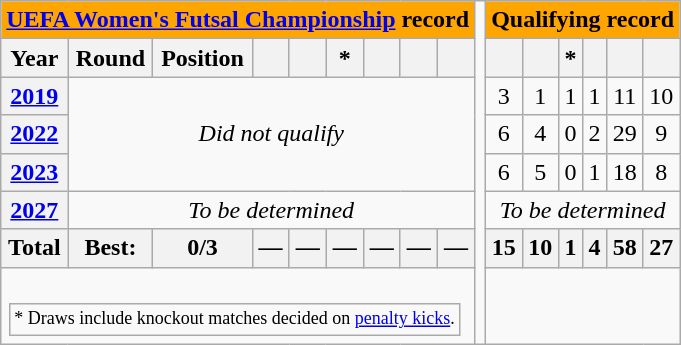<table class="wikitable" style="text-align: center;">
<tr>
<th style="color: black; background: orange;" colspan="9"><a href='#'>UEFA Women's Futsal Championship</a> record</th>
<td rowspan=17></td>
<th style="color: black; background: orange;" colspan=6>Qualifying record</th>
</tr>
<tr>
<th>Year</th>
<th>Round</th>
<th>Position</th>
<th></th>
<th></th>
<th>*</th>
<th></th>
<th></th>
<th></th>
<th></th>
<th></th>
<th>*</th>
<th></th>
<th></th>
<th></th>
</tr>
<tr>
<th> <a href='#'>2019</a></th>
<td colspan="8" rowspan="3"><em>Did not qualify</em></td>
<td>3</td>
<td>1</td>
<td>1</td>
<td>1</td>
<td>11</td>
<td>10</td>
</tr>
<tr>
<th> <a href='#'>2022</a></th>
<td>6</td>
<td>4</td>
<td>0</td>
<td>2</td>
<td>29</td>
<td>9</td>
</tr>
<tr>
<th> <a href='#'>2023</a></th>
<td>6</td>
<td>5</td>
<td>0</td>
<td>1</td>
<td>18</td>
<td>8</td>
</tr>
<tr>
<th> <a href='#'>2027</a></th>
<td colspan="8"><em>To be determined</em></td>
<td colspan=6><em>To be determined</em></td>
</tr>
<tr>
<th>Total</th>
<th>Best:</th>
<th>0/3</th>
<th>—</th>
<th>—</th>
<th>—</th>
<th>—</th>
<th>—</th>
<th>—</th>
<th>15</th>
<th>10</th>
<th>1</th>
<th>4</th>
<th>58</th>
<th>27</th>
</tr>
<tr>
<td colspan="16"><br><table>
<tr>
<td style="font-size:12px">* Draws include knockout matches decided on <a href='#'>penalty kicks</a>.</td>
</tr>
</table>
</td>
</tr>
</table>
